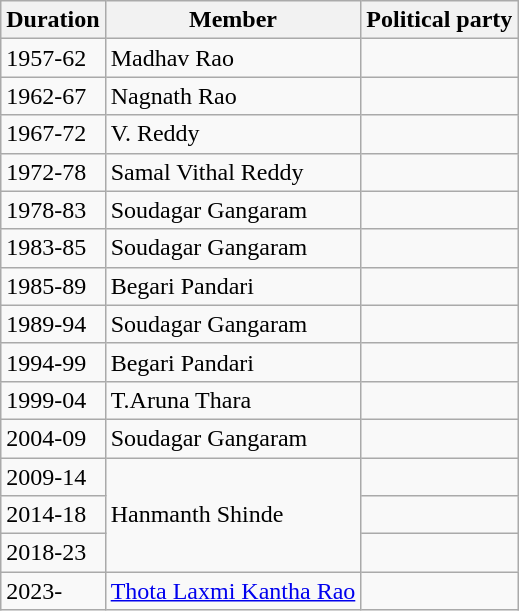<table class="wikitable">
<tr>
<th>Duration</th>
<th>Member</th>
<th colspan="2">Political party</th>
</tr>
<tr>
<td>1957-62</td>
<td>Madhav Rao</td>
<td></td>
</tr>
<tr>
<td>1962-67</td>
<td>Nagnath Rao</td>
<td></td>
</tr>
<tr>
<td>1967-72</td>
<td>V. Reddy</td>
<td></td>
</tr>
<tr>
<td>1972-78</td>
<td>Samal Vithal Reddy</td>
<td></td>
</tr>
<tr>
<td>1978-83</td>
<td>Soudagar Gangaram</td>
<td></td>
</tr>
<tr>
<td>1983-85</td>
<td>Soudagar Gangaram</td>
<td></td>
</tr>
<tr>
<td>1985-89</td>
<td>Begari Pandari</td>
<td></td>
</tr>
<tr>
<td>1989-94</td>
<td>Soudagar Gangaram</td>
<td></td>
</tr>
<tr>
<td>1994-99</td>
<td>Begari Pandari</td>
<td></td>
</tr>
<tr>
<td>1999-04</td>
<td>T.Aruna Thara</td>
<td></td>
</tr>
<tr>
<td>2004-09</td>
<td>Soudagar Gangaram</td>
<td></td>
</tr>
<tr>
<td>2009-14</td>
<td rowspan=3>Hanmanth Shinde</td>
<td></td>
</tr>
<tr>
<td>2014-18</td>
<td></td>
</tr>
<tr>
<td>2018-23</td>
</tr>
<tr>
<td>2023-</td>
<td><a href='#'>Thota Laxmi Kantha Rao</a></td>
<td></td>
</tr>
</table>
